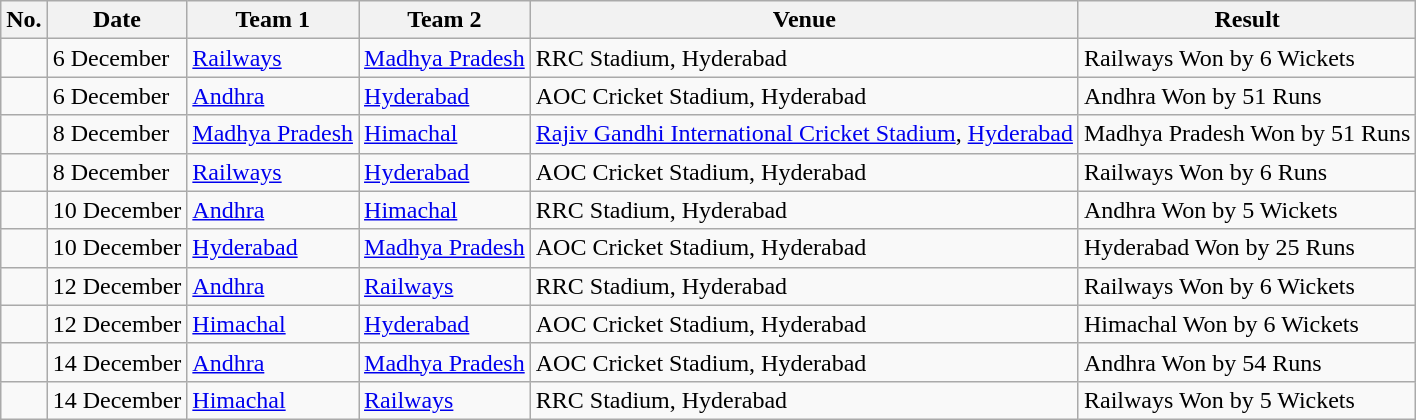<table class="wikitable collapsible collapsed">
<tr>
<th>No.</th>
<th>Date</th>
<th>Team 1</th>
<th>Team 2</th>
<th>Venue</th>
<th>Result</th>
</tr>
<tr>
<td> </td>
<td>6 December</td>
<td><a href='#'>Railways</a></td>
<td><a href='#'>Madhya Pradesh</a></td>
<td>RRC Stadium, Hyderabad</td>
<td>Railways Won by 6 Wickets</td>
</tr>
<tr>
<td> </td>
<td>6 December</td>
<td><a href='#'>Andhra</a></td>
<td><a href='#'>Hyderabad</a></td>
<td>AOC Cricket Stadium, Hyderabad</td>
<td>Andhra Won by 51 Runs</td>
</tr>
<tr>
<td> </td>
<td>8 December</td>
<td><a href='#'>Madhya Pradesh</a></td>
<td><a href='#'>Himachal</a></td>
<td><a href='#'>Rajiv Gandhi International Cricket Stadium</a>, <a href='#'>Hyderabad</a></td>
<td>Madhya Pradesh Won by 51 Runs</td>
</tr>
<tr>
<td> </td>
<td>8 December</td>
<td><a href='#'>Railways</a></td>
<td><a href='#'>Hyderabad</a></td>
<td>AOC Cricket Stadium, Hyderabad</td>
<td>Railways Won by 6 Runs</td>
</tr>
<tr>
<td> </td>
<td>10 December</td>
<td><a href='#'>Andhra</a></td>
<td><a href='#'>Himachal</a></td>
<td>RRC Stadium, Hyderabad</td>
<td>Andhra Won by 5 Wickets</td>
</tr>
<tr>
<td> </td>
<td>10 December</td>
<td><a href='#'>Hyderabad</a></td>
<td><a href='#'>Madhya Pradesh</a></td>
<td>AOC Cricket Stadium, Hyderabad</td>
<td>Hyderabad Won by 25 Runs</td>
</tr>
<tr>
<td> </td>
<td>12 December</td>
<td><a href='#'>Andhra</a></td>
<td><a href='#'>Railways</a></td>
<td>RRC Stadium, Hyderabad</td>
<td>Railways Won by 6 Wickets</td>
</tr>
<tr>
<td> </td>
<td>12 December</td>
<td><a href='#'>Himachal</a></td>
<td><a href='#'>Hyderabad</a></td>
<td>AOC Cricket Stadium, Hyderabad</td>
<td>Himachal Won by 6 Wickets</td>
</tr>
<tr>
<td> </td>
<td>14 December</td>
<td><a href='#'>Andhra</a></td>
<td><a href='#'>Madhya Pradesh</a></td>
<td>AOC Cricket Stadium, Hyderabad</td>
<td>Andhra Won by 54 Runs</td>
</tr>
<tr>
<td> </td>
<td>14 December</td>
<td><a href='#'>Himachal</a></td>
<td><a href='#'>Railways</a></td>
<td>RRC Stadium, Hyderabad</td>
<td>Railways Won by 5 Wickets</td>
</tr>
</table>
